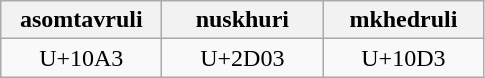<table class="wikitable" style="width:100">
<tr>
<th width="100">asomtavruli</th>
<th width="100">nuskhuri</th>
<th width="100">mkhedruli</th>
</tr>
<tr>
<td align="center">U+10A3</td>
<td align="center">U+2D03</td>
<td align="center">U+10D3</td>
</tr>
</table>
